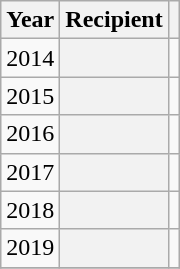<table class="wikitable plainrowheaders sortable" style="text-align:center">
<tr>
<th scope=col>Year</th>
<th scope=col>Recipient</th>
<th scope=col class=unsortable></th>
</tr>
<tr>
<td>2014</td>
<th scope=row style="text-align:center;"></th>
<td></td>
</tr>
<tr>
<td>2015</td>
<th scope=row style="text-align:center;"></th>
<td></td>
</tr>
<tr>
<td>2016</td>
<th scope=row style="text-align:center;"></th>
<td></td>
</tr>
<tr>
<td>2017</td>
<th scope=row style="text-align:center;"></th>
<td></td>
</tr>
<tr>
<td>2018</td>
<th scope=row style="text-align:center;"></th>
<td></td>
</tr>
<tr>
<td>2019</td>
<th scope=row style="text-align:center;"></th>
<td></td>
</tr>
<tr>
</tr>
</table>
